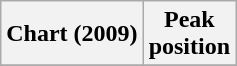<table class="wikitable plainrowheaders">
<tr>
<th>Chart (2009)</th>
<th>Peak<br>position</th>
</tr>
<tr>
</tr>
</table>
